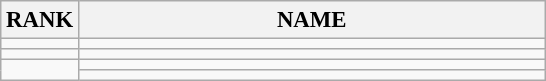<table class="wikitable" style="font-size:95%;">
<tr>
<th>RANK</th>
<th align="left" style="width: 20em">NAME</th>
</tr>
<tr>
<td align="center"></td>
<td></td>
</tr>
<tr>
<td align="center"></td>
<td></td>
</tr>
<tr>
<td rowspan=2 align="center"></td>
<td></td>
</tr>
<tr>
<td></td>
</tr>
</table>
